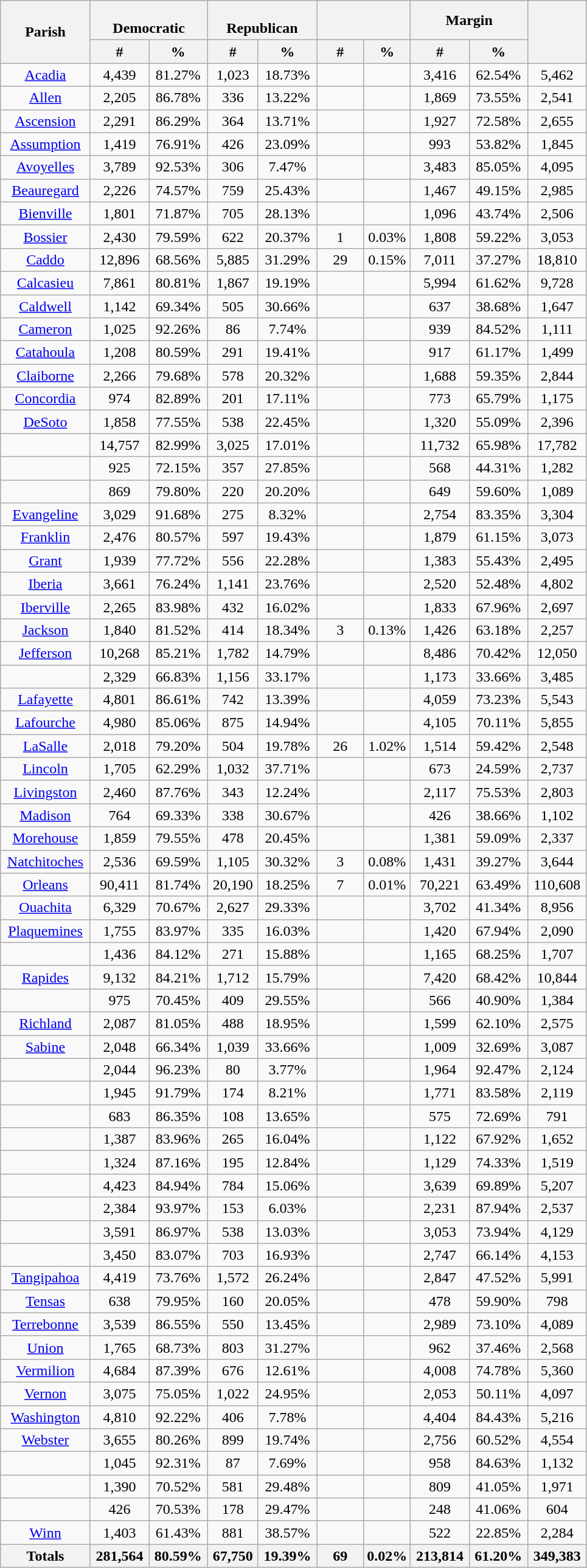<table class="wikitable sortable mw-collapsible mw-collapsed">
<tr>
<th rowspan="2">Parish</th>
<th colspan="2"><br>Democratic</th>
<th colspan="2"><br>Republican</th>
<th colspan="2"><br></th>
<th colspan="2">Margin</th>
<th rowspan="2"></th>
</tr>
<tr style="text-align:center;">
<th data-sort-type="number">#</th>
<th data-sort-type="number">%</th>
<th data-sort-type="number">#</th>
<th data-sort-type="number">%</th>
<th data-sort-type="number" width="8%">#</th>
<th data-sort-type="number" width="8%">%</th>
<th data-sort-type="number">#</th>
<th data-sort-type="number">%</th>
</tr>
<tr style="text-align:center;">
<td><a href='#'>Acadia</a></td>
<td>4,439</td>
<td>81.27%</td>
<td>1,023</td>
<td>18.73%</td>
<td></td>
<td></td>
<td>3,416</td>
<td>62.54%</td>
<td>5,462</td>
</tr>
<tr style="text-align:center;">
<td><a href='#'>Allen</a></td>
<td>2,205</td>
<td>86.78%</td>
<td>336</td>
<td>13.22%</td>
<td></td>
<td></td>
<td>1,869</td>
<td>73.55%</td>
<td>2,541</td>
</tr>
<tr style="text-align:center;">
<td><a href='#'>Ascension</a></td>
<td>2,291</td>
<td>86.29%</td>
<td>364</td>
<td>13.71%</td>
<td></td>
<td></td>
<td>1,927</td>
<td>72.58%</td>
<td>2,655</td>
</tr>
<tr style="text-align:center;">
<td><a href='#'>Assumption</a></td>
<td>1,419</td>
<td>76.91%</td>
<td>426</td>
<td>23.09%</td>
<td></td>
<td></td>
<td>993</td>
<td>53.82%</td>
<td>1,845</td>
</tr>
<tr style="text-align:center;">
<td><a href='#'>Avoyelles</a></td>
<td>3,789</td>
<td>92.53%</td>
<td>306</td>
<td>7.47%</td>
<td></td>
<td></td>
<td>3,483</td>
<td>85.05%</td>
<td>4,095</td>
</tr>
<tr style="text-align:center;">
<td><a href='#'>Beauregard</a></td>
<td>2,226</td>
<td>74.57%</td>
<td>759</td>
<td>25.43%</td>
<td></td>
<td></td>
<td>1,467</td>
<td>49.15%</td>
<td>2,985</td>
</tr>
<tr style="text-align:center;">
<td><a href='#'>Bienville</a></td>
<td>1,801</td>
<td>71.87%</td>
<td>705</td>
<td>28.13%</td>
<td></td>
<td></td>
<td>1,096</td>
<td>43.74%</td>
<td>2,506</td>
</tr>
<tr style="text-align:center;">
<td><a href='#'>Bossier</a></td>
<td>2,430</td>
<td>79.59%</td>
<td>622</td>
<td>20.37%</td>
<td>1</td>
<td>0.03%</td>
<td>1,808</td>
<td>59.22%</td>
<td>3,053</td>
</tr>
<tr style="text-align:center;">
<td><a href='#'>Caddo</a></td>
<td>12,896</td>
<td>68.56%</td>
<td>5,885</td>
<td>31.29%</td>
<td>29</td>
<td>0.15%</td>
<td>7,011</td>
<td>37.27%</td>
<td>18,810</td>
</tr>
<tr style="text-align:center;">
<td><a href='#'>Calcasieu</a></td>
<td>7,861</td>
<td>80.81%</td>
<td>1,867</td>
<td>19.19%</td>
<td></td>
<td></td>
<td>5,994</td>
<td>61.62%</td>
<td>9,728</td>
</tr>
<tr style="text-align:center;">
<td><a href='#'>Caldwell</a></td>
<td>1,142</td>
<td>69.34%</td>
<td>505</td>
<td>30.66%</td>
<td></td>
<td></td>
<td>637</td>
<td>38.68%</td>
<td>1,647</td>
</tr>
<tr style="text-align:center;">
<td><a href='#'>Cameron</a></td>
<td>1,025</td>
<td>92.26%</td>
<td>86</td>
<td>7.74%</td>
<td></td>
<td></td>
<td>939</td>
<td>84.52%</td>
<td>1,111</td>
</tr>
<tr style="text-align:center;">
<td><a href='#'>Catahoula</a></td>
<td>1,208</td>
<td>80.59%</td>
<td>291</td>
<td>19.41%</td>
<td></td>
<td></td>
<td>917</td>
<td>61.17%</td>
<td>1,499</td>
</tr>
<tr style="text-align:center;">
<td><a href='#'>Claiborne</a></td>
<td>2,266</td>
<td>79.68%</td>
<td>578</td>
<td>20.32%</td>
<td></td>
<td></td>
<td>1,688</td>
<td>59.35%</td>
<td>2,844</td>
</tr>
<tr style="text-align:center;">
<td><a href='#'>Concordia</a></td>
<td>974</td>
<td>82.89%</td>
<td>201</td>
<td>17.11%</td>
<td></td>
<td></td>
<td>773</td>
<td>65.79%</td>
<td>1,175</td>
</tr>
<tr style="text-align:center;">
<td><a href='#'>DeSoto</a></td>
<td>1,858</td>
<td>77.55%</td>
<td>538</td>
<td>22.45%</td>
<td></td>
<td></td>
<td>1,320</td>
<td>55.09%</td>
<td>2,396</td>
</tr>
<tr style="text-align:center;">
<td></td>
<td>14,757</td>
<td>82.99%</td>
<td>3,025</td>
<td>17.01%</td>
<td></td>
<td></td>
<td>11,732</td>
<td>65.98%</td>
<td>17,782</td>
</tr>
<tr style="text-align:center;">
<td></td>
<td>925</td>
<td>72.15%</td>
<td>357</td>
<td>27.85%</td>
<td></td>
<td></td>
<td>568</td>
<td>44.31%</td>
<td>1,282</td>
</tr>
<tr style="text-align:center;">
<td></td>
<td>869</td>
<td>79.80%</td>
<td>220</td>
<td>20.20%</td>
<td></td>
<td></td>
<td>649</td>
<td>59.60%</td>
<td>1,089</td>
</tr>
<tr style="text-align:center;">
<td><a href='#'>Evangeline</a></td>
<td>3,029</td>
<td>91.68%</td>
<td>275</td>
<td>8.32%</td>
<td></td>
<td></td>
<td>2,754</td>
<td>83.35%</td>
<td>3,304</td>
</tr>
<tr style="text-align:center;">
<td><a href='#'>Franklin</a></td>
<td>2,476</td>
<td>80.57%</td>
<td>597</td>
<td>19.43%</td>
<td></td>
<td></td>
<td>1,879</td>
<td>61.15%</td>
<td>3,073</td>
</tr>
<tr style="text-align:center;">
<td><a href='#'>Grant</a></td>
<td>1,939</td>
<td>77.72%</td>
<td>556</td>
<td>22.28%</td>
<td></td>
<td></td>
<td>1,383</td>
<td>55.43%</td>
<td>2,495</td>
</tr>
<tr style="text-align:center;">
<td><a href='#'>Iberia</a></td>
<td>3,661</td>
<td>76.24%</td>
<td>1,141</td>
<td>23.76%</td>
<td></td>
<td></td>
<td>2,520</td>
<td>52.48%</td>
<td>4,802</td>
</tr>
<tr style="text-align:center;">
<td><a href='#'>Iberville</a></td>
<td>2,265</td>
<td>83.98%</td>
<td>432</td>
<td>16.02%</td>
<td></td>
<td></td>
<td>1,833</td>
<td>67.96%</td>
<td>2,697</td>
</tr>
<tr style="text-align:center;">
<td><a href='#'>Jackson</a></td>
<td>1,840</td>
<td>81.52%</td>
<td>414</td>
<td>18.34%</td>
<td>3</td>
<td>0.13%</td>
<td>1,426</td>
<td>63.18%</td>
<td>2,257</td>
</tr>
<tr style="text-align:center;">
<td><a href='#'>Jefferson</a></td>
<td>10,268</td>
<td>85.21%</td>
<td>1,782</td>
<td>14.79%</td>
<td></td>
<td></td>
<td>8,486</td>
<td>70.42%</td>
<td>12,050</td>
</tr>
<tr style="text-align:center;">
<td></td>
<td>2,329</td>
<td>66.83%</td>
<td>1,156</td>
<td>33.17%</td>
<td></td>
<td></td>
<td>1,173</td>
<td>33.66%</td>
<td>3,485</td>
</tr>
<tr style="text-align:center;">
<td><a href='#'>Lafayette</a></td>
<td>4,801</td>
<td>86.61%</td>
<td>742</td>
<td>13.39%</td>
<td></td>
<td></td>
<td>4,059</td>
<td>73.23%</td>
<td>5,543</td>
</tr>
<tr style="text-align:center;">
<td><a href='#'>Lafourche</a></td>
<td>4,980</td>
<td>85.06%</td>
<td>875</td>
<td>14.94%</td>
<td></td>
<td></td>
<td>4,105</td>
<td>70.11%</td>
<td>5,855</td>
</tr>
<tr style="text-align:center;">
<td><a href='#'>LaSalle</a></td>
<td>2,018</td>
<td>79.20%</td>
<td>504</td>
<td>19.78%</td>
<td>26</td>
<td>1.02%</td>
<td>1,514</td>
<td>59.42%</td>
<td>2,548</td>
</tr>
<tr style="text-align:center;">
<td><a href='#'>Lincoln</a></td>
<td>1,705</td>
<td>62.29%</td>
<td>1,032</td>
<td>37.71%</td>
<td></td>
<td></td>
<td>673</td>
<td>24.59%</td>
<td>2,737</td>
</tr>
<tr style="text-align:center;">
<td><a href='#'>Livingston</a></td>
<td>2,460</td>
<td>87.76%</td>
<td>343</td>
<td>12.24%</td>
<td></td>
<td></td>
<td>2,117</td>
<td>75.53%</td>
<td>2,803</td>
</tr>
<tr style="text-align:center;">
<td><a href='#'>Madison</a></td>
<td>764</td>
<td>69.33%</td>
<td>338</td>
<td>30.67%</td>
<td></td>
<td></td>
<td>426</td>
<td>38.66%</td>
<td>1,102</td>
</tr>
<tr style="text-align:center;">
<td><a href='#'>Morehouse</a></td>
<td>1,859</td>
<td>79.55%</td>
<td>478</td>
<td>20.45%</td>
<td></td>
<td></td>
<td>1,381</td>
<td>59.09%</td>
<td>2,337</td>
</tr>
<tr style="text-align:center;">
<td><a href='#'>Natchitoches</a></td>
<td>2,536</td>
<td>69.59%</td>
<td>1,105</td>
<td>30.32%</td>
<td>3</td>
<td>0.08%</td>
<td>1,431</td>
<td>39.27%</td>
<td>3,644</td>
</tr>
<tr style="text-align:center;">
<td><a href='#'>Orleans</a></td>
<td>90,411</td>
<td>81.74%</td>
<td>20,190</td>
<td>18.25%</td>
<td>7</td>
<td>0.01%</td>
<td>70,221</td>
<td>63.49%</td>
<td>110,608</td>
</tr>
<tr style="text-align:center;">
<td><a href='#'>Ouachita</a></td>
<td>6,329</td>
<td>70.67%</td>
<td>2,627</td>
<td>29.33%</td>
<td></td>
<td></td>
<td>3,702</td>
<td>41.34%</td>
<td>8,956</td>
</tr>
<tr style="text-align:center;">
<td><a href='#'>Plaquemines</a></td>
<td>1,755</td>
<td>83.97%</td>
<td>335</td>
<td>16.03%</td>
<td></td>
<td></td>
<td>1,420</td>
<td>67.94%</td>
<td>2,090</td>
</tr>
<tr style="text-align:center;">
<td></td>
<td>1,436</td>
<td>84.12%</td>
<td>271</td>
<td>15.88%</td>
<td></td>
<td></td>
<td>1,165</td>
<td>68.25%</td>
<td>1,707</td>
</tr>
<tr style="text-align:center;">
<td><a href='#'>Rapides</a></td>
<td>9,132</td>
<td>84.21%</td>
<td>1,712</td>
<td>15.79%</td>
<td></td>
<td></td>
<td>7,420</td>
<td>68.42%</td>
<td>10,844</td>
</tr>
<tr style="text-align:center;">
<td></td>
<td>975</td>
<td>70.45%</td>
<td>409</td>
<td>29.55%</td>
<td></td>
<td></td>
<td>566</td>
<td>40.90%</td>
<td>1,384</td>
</tr>
<tr style="text-align:center;">
<td><a href='#'>Richland</a></td>
<td>2,087</td>
<td>81.05%</td>
<td>488</td>
<td>18.95%</td>
<td></td>
<td></td>
<td>1,599</td>
<td>62.10%</td>
<td>2,575</td>
</tr>
<tr style="text-align:center;">
<td><a href='#'>Sabine</a></td>
<td>2,048</td>
<td>66.34%</td>
<td>1,039</td>
<td>33.66%</td>
<td></td>
<td></td>
<td>1,009</td>
<td>32.69%</td>
<td>3,087</td>
</tr>
<tr style="text-align:center;">
<td></td>
<td>2,044</td>
<td>96.23%</td>
<td>80</td>
<td>3.77%</td>
<td></td>
<td></td>
<td>1,964</td>
<td>92.47%</td>
<td>2,124</td>
</tr>
<tr style="text-align:center;">
<td></td>
<td>1,945</td>
<td>91.79%</td>
<td>174</td>
<td>8.21%</td>
<td></td>
<td></td>
<td>1,771</td>
<td>83.58%</td>
<td>2,119</td>
</tr>
<tr style="text-align:center;">
<td></td>
<td>683</td>
<td>86.35%</td>
<td>108</td>
<td>13.65%</td>
<td></td>
<td></td>
<td>575</td>
<td>72.69%</td>
<td>791</td>
</tr>
<tr style="text-align:center;">
<td></td>
<td>1,387</td>
<td>83.96%</td>
<td>265</td>
<td>16.04%</td>
<td></td>
<td></td>
<td>1,122</td>
<td>67.92%</td>
<td>1,652</td>
</tr>
<tr style="text-align:center;">
<td></td>
<td>1,324</td>
<td>87.16%</td>
<td>195</td>
<td>12.84%</td>
<td></td>
<td></td>
<td>1,129</td>
<td>74.33%</td>
<td>1,519</td>
</tr>
<tr style="text-align:center;">
<td></td>
<td>4,423</td>
<td>84.94%</td>
<td>784</td>
<td>15.06%</td>
<td></td>
<td></td>
<td>3,639</td>
<td>69.89%</td>
<td>5,207</td>
</tr>
<tr style="text-align:center;">
<td></td>
<td>2,384</td>
<td>93.97%</td>
<td>153</td>
<td>6.03%</td>
<td></td>
<td></td>
<td>2,231</td>
<td>87.94%</td>
<td>2,537</td>
</tr>
<tr style="text-align:center;">
<td></td>
<td>3,591</td>
<td>86.97%</td>
<td>538</td>
<td>13.03%</td>
<td></td>
<td></td>
<td>3,053</td>
<td>73.94%</td>
<td>4,129</td>
</tr>
<tr style="text-align:center;">
<td></td>
<td>3,450</td>
<td>83.07%</td>
<td>703</td>
<td>16.93%</td>
<td></td>
<td></td>
<td>2,747</td>
<td>66.14%</td>
<td>4,153</td>
</tr>
<tr style="text-align:center;">
<td><a href='#'>Tangipahoa</a></td>
<td>4,419</td>
<td>73.76%</td>
<td>1,572</td>
<td>26.24%</td>
<td></td>
<td></td>
<td>2,847</td>
<td>47.52%</td>
<td>5,991</td>
</tr>
<tr style="text-align:center;">
<td><a href='#'>Tensas</a></td>
<td>638</td>
<td>79.95%</td>
<td>160</td>
<td>20.05%</td>
<td></td>
<td></td>
<td>478</td>
<td>59.90%</td>
<td>798</td>
</tr>
<tr style="text-align:center;">
<td><a href='#'>Terrebonne</a></td>
<td>3,539</td>
<td>86.55%</td>
<td>550</td>
<td>13.45%</td>
<td></td>
<td></td>
<td>2,989</td>
<td>73.10%</td>
<td>4,089</td>
</tr>
<tr style="text-align:center;">
<td><a href='#'>Union</a></td>
<td>1,765</td>
<td>68.73%</td>
<td>803</td>
<td>31.27%</td>
<td></td>
<td></td>
<td>962</td>
<td>37.46%</td>
<td>2,568</td>
</tr>
<tr style="text-align:center;">
<td><a href='#'>Vermilion</a></td>
<td>4,684</td>
<td>87.39%</td>
<td>676</td>
<td>12.61%</td>
<td></td>
<td></td>
<td>4,008</td>
<td>74.78%</td>
<td>5,360</td>
</tr>
<tr style="text-align:center;">
<td><a href='#'>Vernon</a></td>
<td>3,075</td>
<td>75.05%</td>
<td>1,022</td>
<td>24.95%</td>
<td></td>
<td></td>
<td>2,053</td>
<td>50.11%</td>
<td>4,097</td>
</tr>
<tr style="text-align:center;">
<td><a href='#'>Washington</a></td>
<td>4,810</td>
<td>92.22%</td>
<td>406</td>
<td>7.78%</td>
<td></td>
<td></td>
<td>4,404</td>
<td>84.43%</td>
<td>5,216</td>
</tr>
<tr style="text-align:center;">
<td><a href='#'>Webster</a></td>
<td>3,655</td>
<td>80.26%</td>
<td>899</td>
<td>19.74%</td>
<td></td>
<td></td>
<td>2,756</td>
<td>60.52%</td>
<td>4,554</td>
</tr>
<tr style="text-align:center;">
<td></td>
<td>1,045</td>
<td>92.31%</td>
<td>87</td>
<td>7.69%</td>
<td></td>
<td></td>
<td>958</td>
<td>84.63%</td>
<td>1,132</td>
</tr>
<tr style="text-align:center;">
<td></td>
<td>1,390</td>
<td>70.52%</td>
<td>581</td>
<td>29.48%</td>
<td></td>
<td></td>
<td>809</td>
<td>41.05%</td>
<td>1,971</td>
</tr>
<tr style="text-align:center;">
<td></td>
<td>426</td>
<td>70.53%</td>
<td>178</td>
<td>29.47%</td>
<td></td>
<td></td>
<td>248</td>
<td>41.06%</td>
<td>604</td>
</tr>
<tr style="text-align:center;">
<td><a href='#'>Winn</a></td>
<td>1,403</td>
<td>61.43%</td>
<td>881</td>
<td>38.57%</td>
<td></td>
<td></td>
<td>522</td>
<td>22.85%</td>
<td>2,284</td>
</tr>
<tr style="text-align:center;">
<th>Totals</th>
<th>281,564</th>
<th>80.59%</th>
<th>67,750</th>
<th>19.39%</th>
<th>69</th>
<th>0.02%</th>
<th>213,814</th>
<th>61.20%</th>
<th>349,383</th>
</tr>
</table>
